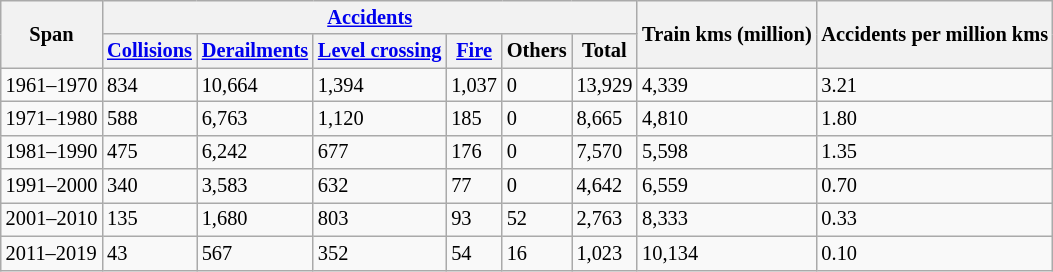<table class="wikitable sortable defaultcenter col1left" style="font-size: 85%">
<tr>
<th rowspan="2">Span</th>
<th colspan="6"><a href='#'>Accidents</a></th>
<th rowspan="2">Train kms (million)</th>
<th rowspan="2">Accidents per million kms</th>
</tr>
<tr>
<th><a href='#'>Collisions</a></th>
<th><a href='#'>Derailments</a></th>
<th><a href='#'>Level crossing</a></th>
<th><a href='#'>Fire</a></th>
<th>Others</th>
<th>Total</th>
</tr>
<tr>
<td>1961–1970</td>
<td>834</td>
<td>10,664</td>
<td>1,394</td>
<td>1,037</td>
<td>0</td>
<td>13,929</td>
<td>4,339</td>
<td>3.21</td>
</tr>
<tr>
<td>1971–1980</td>
<td>588</td>
<td>6,763</td>
<td>1,120</td>
<td>185</td>
<td>0</td>
<td>8,665</td>
<td>4,810</td>
<td>1.80</td>
</tr>
<tr>
<td>1981–1990</td>
<td>475</td>
<td>6,242</td>
<td>677</td>
<td>176</td>
<td>0</td>
<td>7,570</td>
<td>5,598</td>
<td>1.35</td>
</tr>
<tr>
<td>1991–2000</td>
<td>340</td>
<td>3,583</td>
<td>632</td>
<td>77</td>
<td>0</td>
<td>4,642</td>
<td>6,559</td>
<td>0.70</td>
</tr>
<tr>
<td>2001–2010</td>
<td>135</td>
<td>1,680</td>
<td>803</td>
<td>93</td>
<td>52</td>
<td>2,763</td>
<td>8,333</td>
<td>0.33</td>
</tr>
<tr>
<td>2011–2019</td>
<td>43</td>
<td>567</td>
<td>352</td>
<td>54</td>
<td>16</td>
<td>1,023</td>
<td>10,134</td>
<td>0.10</td>
</tr>
</table>
